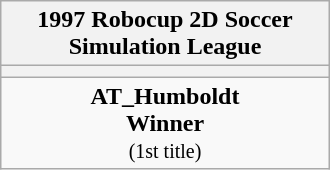<table class="wikitable" style="margin: 0 auto; width: 220px;">
<tr>
<th>1997 Robocup 2D Soccer Simulation League</th>
</tr>
<tr>
<th></th>
</tr>
<tr>
<td align="center"><strong>AT_Humboldt</strong><br><strong>Winner</strong><br><small>(1st title)</small></td>
</tr>
</table>
